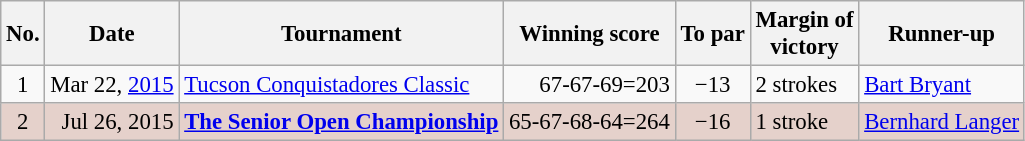<table class="wikitable" style="font-size:95%;">
<tr>
<th>No.</th>
<th>Date</th>
<th>Tournament</th>
<th>Winning score</th>
<th>To par</th>
<th>Margin of<br>victory</th>
<th>Runner-up</th>
</tr>
<tr>
<td align=center>1</td>
<td align=right>Mar 22, <a href='#'>2015</a></td>
<td><a href='#'>Tucson Conquistadores Classic</a></td>
<td align=right>67-67-69=203</td>
<td align=center>−13</td>
<td>2 strokes</td>
<td> <a href='#'>Bart Bryant</a></td>
</tr>
<tr style="background:#e5d1cb;">
<td align=center>2</td>
<td align=right>Jul 26, 2015</td>
<td><strong><a href='#'>The Senior Open Championship</a></strong></td>
<td align=right>65-67-68-64=264</td>
<td align=center>−16</td>
<td>1 stroke</td>
<td> <a href='#'>Bernhard Langer</a></td>
</tr>
</table>
